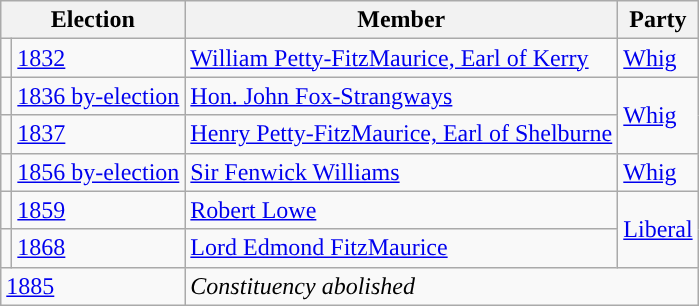<table class="wikitable">
<tr>
<th colspan="2">Election</th>
<th>Member</th>
<th>Party</th>
</tr>
<tr>
<td style="color:inherit;background-color: "></td>
<td><a href='#'>1832</a></td>
<td><a href='#'>William Petty-FitzMaurice, Earl of Kerry</a></td>
<td><a href='#'>Whig</a></td>
</tr>
<tr>
<td style="color:inherit;background-color: "></td>
<td><a href='#'>1836 by-election</a></td>
<td><a href='#'>Hon. John Fox-Strangways</a></td>
<td rowspan="2"><a href='#'>Whig</a></td>
</tr>
<tr>
<td style="color:inherit;background-color: "></td>
<td><a href='#'>1837</a></td>
<td><a href='#'>Henry Petty-FitzMaurice, Earl of Shelburne</a></td>
</tr>
<tr>
<td style="color:inherit;background-color: "></td>
<td><a href='#'>1856 by-election</a></td>
<td><a href='#'>Sir Fenwick Williams</a></td>
<td><a href='#'>Whig</a></td>
</tr>
<tr>
<td style="color:inherit;background-color: "></td>
<td><a href='#'>1859</a></td>
<td><a href='#'>Robert Lowe</a></td>
<td rowspan="2"><a href='#'>Liberal</a></td>
</tr>
<tr>
<td style="color:inherit;background-color: "></td>
<td><a href='#'>1868</a></td>
<td><a href='#'>Lord Edmond FitzMaurice</a></td>
</tr>
<tr>
<td colspan="2"><a href='#'>1885</a></td>
<td colspan="2"><em>Constituency abolished</em></td>
</tr>
</table>
